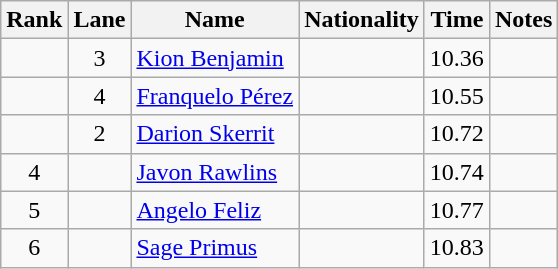<table class="wikitable sortable" style="text-align:center">
<tr>
<th>Rank</th>
<th>Lane</th>
<th>Name</th>
<th>Nationality</th>
<th>Time</th>
<th>Notes</th>
</tr>
<tr>
<td></td>
<td>3</td>
<td align=left><a href='#'>Kion Benjamin</a></td>
<td align=left></td>
<td>10.36</td>
<td></td>
</tr>
<tr>
<td></td>
<td>4</td>
<td align=left><a href='#'>Franquelo Pérez</a></td>
<td align=left></td>
<td>10.55</td>
<td></td>
</tr>
<tr>
<td></td>
<td>2</td>
<td align=left><a href='#'>Darion Skerrit</a></td>
<td align=left></td>
<td>10.72</td>
<td></td>
</tr>
<tr>
<td>4</td>
<td></td>
<td align=left><a href='#'>Javon Rawlins</a></td>
<td align=left></td>
<td>10.74</td>
<td></td>
</tr>
<tr>
<td>5</td>
<td></td>
<td align=left><a href='#'>Angelo Feliz</a></td>
<td align=left></td>
<td>10.77</td>
<td></td>
</tr>
<tr>
<td>6</td>
<td></td>
<td align=left><a href='#'>Sage Primus</a></td>
<td align=left></td>
<td>10.83</td>
<td></td>
</tr>
</table>
